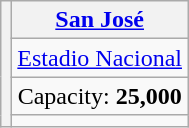<table class=wikitable style="text-align:center">
<tr>
<th rowspan=4></th>
<th><a href='#'>San José</a></th>
</tr>
<tr>
<td><a href='#'>Estadio Nacional</a></td>
</tr>
<tr>
<td>Capacity: <strong>25,000</strong></td>
</tr>
<tr>
<td></td>
</tr>
</table>
